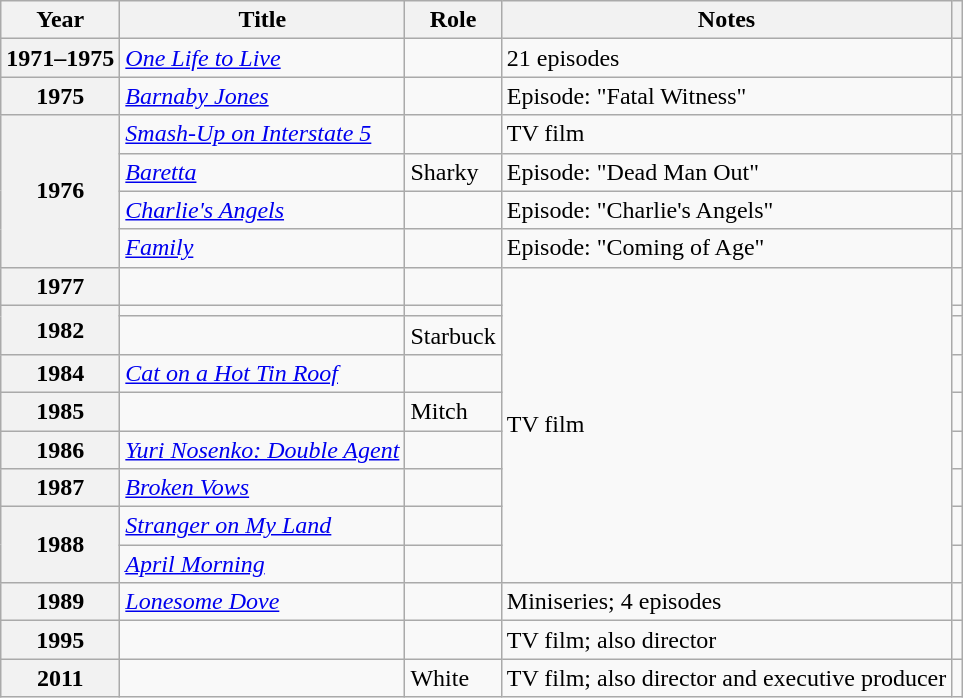<table class="wikitable plainrowheaders sortable" style="margin-right: 0;">
<tr>
<th scope="col">Year</th>
<th scope="col">Title</th>
<th scope="col">Role</th>
<th scope="col" class="unsortable">Notes</th>
<th scope="col" class="unsortable"></th>
</tr>
<tr>
<th scope="row">1971–1975</th>
<td><em><a href='#'>One Life to Live</a></em></td>
<td></td>
<td>21 episodes</td>
<td style="text-align: center;"></td>
</tr>
<tr>
<th scope="row">1975</th>
<td><em><a href='#'>Barnaby Jones</a></em></td>
<td></td>
<td>Episode: "Fatal Witness"</td>
<td style="text-align: center;"></td>
</tr>
<tr>
<th rowspan="4" scope="row">1976</th>
<td><em><a href='#'>Smash-Up on Interstate 5</a></em></td>
<td></td>
<td>TV film</td>
<td style="text-align: center;"></td>
</tr>
<tr>
<td><em><a href='#'>Baretta</a></em></td>
<td>Sharky</td>
<td>Episode: "Dead Man Out"</td>
<td style="text-align: center;"></td>
</tr>
<tr>
<td><em><a href='#'>Charlie's Angels</a></em></td>
<td></td>
<td>Episode: "Charlie's Angels"</td>
<td style="text-align: center;"></td>
</tr>
<tr>
<td><em><a href='#'>Family</a></em></td>
<td></td>
<td>Episode: "Coming of Age"</td>
<td style="text-align: center;"></td>
</tr>
<tr>
<th scope="row">1977</th>
<td><em></em></td>
<td></td>
<td rowspan="9">TV film</td>
<td style="text-align: center;"></td>
</tr>
<tr>
<th rowspan="2" scope="row">1982</th>
<td><em></em></td>
<td></td>
<td style="text-align: center;"></td>
</tr>
<tr>
<td><em></em></td>
<td>Starbuck</td>
<td style="text-align: center;"></td>
</tr>
<tr>
<th scope="row">1984</th>
<td><em><a href='#'>Cat on a Hot Tin Roof</a></em></td>
<td></td>
<td style="text-align: center;"></td>
</tr>
<tr>
<th scope="row">1985</th>
<td><em></em></td>
<td>Mitch</td>
<td style="text-align: center;"></td>
</tr>
<tr>
<th scope="row">1986</th>
<td><em><a href='#'>Yuri Nosenko: Double Agent</a></em></td>
<td></td>
<td style="text-align: center;"></td>
</tr>
<tr>
<th scope="row">1987</th>
<td><em><a href='#'>Broken Vows</a></em></td>
<td></td>
<td style="text-align: center;"></td>
</tr>
<tr>
<th rowspan="2" scope="row">1988</th>
<td><em><a href='#'>Stranger on My Land</a></em></td>
<td></td>
<td style="text-align: center;"></td>
</tr>
<tr>
<td><em><a href='#'>April Morning</a></em></td>
<td></td>
<td style="text-align: center;"></td>
</tr>
<tr>
<th scope="row">1989</th>
<td><em><a href='#'>Lonesome Dove</a></em></td>
<td></td>
<td>Miniseries; 4 episodes</td>
<td style="text-align: center;"></td>
</tr>
<tr>
<th scope="row">1995</th>
<td><em></em></td>
<td></td>
<td>TV film; also director</td>
<td style="text-align: center;"></td>
</tr>
<tr>
<th scope="row">2011</th>
<td><em></em></td>
<td>White</td>
<td>TV film; also director and executive producer</td>
<td style="text-align: center;"></td>
</tr>
</table>
